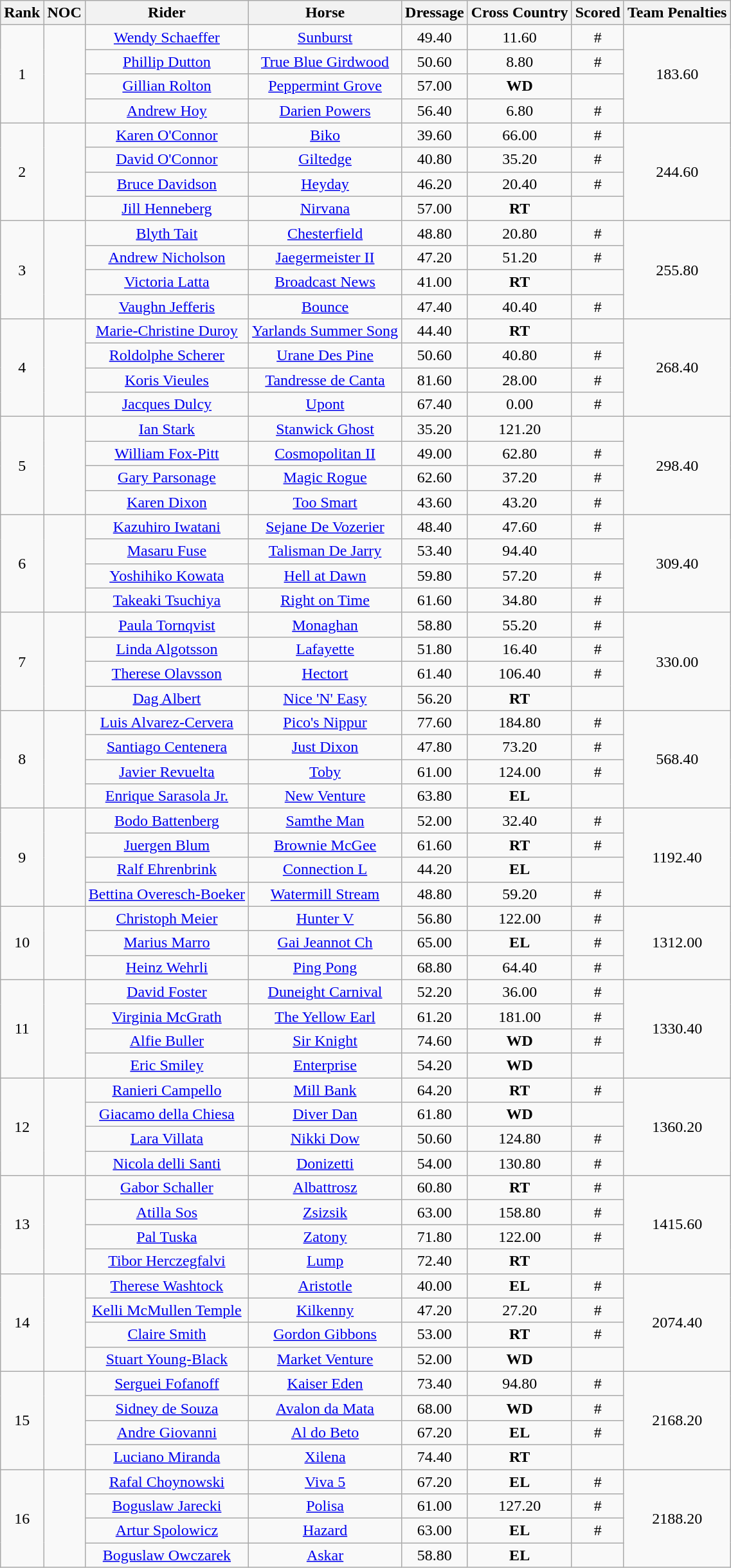<table class="wikitable" style="text-align:center;">
<tr>
<th rowspan=1>Rank</th>
<th rowspan=1>NOC</th>
<th rowspan=1>Rider</th>
<th>Horse</th>
<th>Dressage</th>
<th>Cross Country</th>
<th>Scored</th>
<th>Team Penalties</th>
</tr>
<tr>
<td rowspan=4 valign=middle>1</td>
<td rowspan=4 align=middle></td>
<td align=middle><a href='#'>Wendy Schaeffer</a></td>
<td><a href='#'>Sunburst</a></td>
<td>49.40</td>
<td>11.60</td>
<td>#</td>
<td rowspan=4>183.60</td>
</tr>
<tr>
<td align=middle><a href='#'>Phillip Dutton</a></td>
<td><a href='#'>True Blue Girdwood</a></td>
<td>50.60</td>
<td>8.80</td>
<td>#</td>
</tr>
<tr>
<td align=middle><a href='#'>Gillian Rolton</a></td>
<td><a href='#'>Peppermint Grove</a></td>
<td>57.00</td>
<td><strong>WD</strong></td>
<td></td>
</tr>
<tr>
<td align=middle><a href='#'>Andrew Hoy</a></td>
<td><a href='#'>Darien Powers</a></td>
<td>56.40</td>
<td>6.80</td>
<td>#</td>
</tr>
<tr>
<td rowspan=4 valign=middle>2</td>
<td rowspan=4 align=middle></td>
<td align=middle><a href='#'>Karen O'Connor</a></td>
<td><a href='#'>Biko</a></td>
<td>39.60</td>
<td>66.00</td>
<td>#</td>
<td rowspan=4>244.60</td>
</tr>
<tr>
<td align=middle><a href='#'>David O'Connor</a></td>
<td><a href='#'>Giltedge</a></td>
<td>40.80</td>
<td>35.20</td>
<td>#</td>
</tr>
<tr>
<td align=middle><a href='#'>Bruce Davidson</a></td>
<td><a href='#'>Heyday</a></td>
<td>46.20</td>
<td>20.40</td>
<td>#</td>
</tr>
<tr>
<td align=middle><a href='#'>Jill Henneberg</a></td>
<td><a href='#'>Nirvana</a></td>
<td>57.00</td>
<td><strong>RT</strong></td>
<td></td>
</tr>
<tr>
<td rowspan=4 valign=middle>3</td>
<td rowspan=4 align=middle></td>
<td align=middle><a href='#'>Blyth Tait</a></td>
<td><a href='#'>Chesterfield</a></td>
<td>48.80</td>
<td>20.80</td>
<td>#</td>
<td rowspan=4>255.80</td>
</tr>
<tr>
<td align=middle><a href='#'>Andrew Nicholson</a></td>
<td><a href='#'>Jaegermeister II</a></td>
<td>47.20</td>
<td>51.20</td>
<td>#</td>
</tr>
<tr>
<td align=middle><a href='#'>Victoria Latta</a></td>
<td><a href='#'>Broadcast News</a></td>
<td>41.00</td>
<td><strong>RT</strong></td>
<td></td>
</tr>
<tr>
<td align=middle><a href='#'>Vaughn Jefferis</a></td>
<td><a href='#'>Bounce</a></td>
<td>47.40</td>
<td>40.40</td>
<td>#</td>
</tr>
<tr>
<td rowspan=4 valign=middle>4</td>
<td rowspan=4 align=middle></td>
<td align=middle><a href='#'>Marie-Christine Duroy</a></td>
<td><a href='#'>Yarlands Summer Song</a></td>
<td>44.40</td>
<td><strong>RT</strong></td>
<td></td>
<td rowspan=4>268.40</td>
</tr>
<tr>
<td align=middle><a href='#'>Roldolphe Scherer</a></td>
<td><a href='#'>Urane Des Pine</a></td>
<td>50.60</td>
<td>40.80</td>
<td>#</td>
</tr>
<tr>
<td align=middle><a href='#'>Koris Vieules</a></td>
<td><a href='#'>Tandresse de Canta</a></td>
<td>81.60</td>
<td>28.00</td>
<td>#</td>
</tr>
<tr>
<td align=middle><a href='#'>Jacques Dulcy</a></td>
<td><a href='#'>Upont</a></td>
<td>67.40</td>
<td>0.00</td>
<td>#</td>
</tr>
<tr>
<td rowspan=4 valign=middle>5</td>
<td rowspan=4 align=middle></td>
<td align=middle><a href='#'>Ian Stark</a></td>
<td><a href='#'>Stanwick Ghost</a></td>
<td>35.20</td>
<td>121.20</td>
<td></td>
<td rowspan=4>298.40</td>
</tr>
<tr>
<td align=middle><a href='#'>William Fox-Pitt</a></td>
<td><a href='#'>Cosmopolitan II</a></td>
<td>49.00</td>
<td>62.80</td>
<td>#</td>
</tr>
<tr>
<td align=middle><a href='#'>Gary Parsonage</a></td>
<td><a href='#'>Magic Rogue</a></td>
<td>62.60</td>
<td>37.20</td>
<td>#</td>
</tr>
<tr>
<td align=middle><a href='#'>Karen Dixon</a></td>
<td><a href='#'>Too Smart</a></td>
<td>43.60</td>
<td>43.20</td>
<td>#</td>
</tr>
<tr>
<td rowspan=4 valign=middle>6</td>
<td rowspan=4 align=middle></td>
<td align=middle><a href='#'>Kazuhiro Iwatani</a></td>
<td><a href='#'>Sejane De Vozerier</a></td>
<td>48.40</td>
<td>47.60</td>
<td>#</td>
<td rowspan=4>309.40</td>
</tr>
<tr>
<td align=middle><a href='#'>Masaru Fuse</a></td>
<td><a href='#'>Talisman De Jarry</a></td>
<td>53.40</td>
<td>94.40</td>
<td></td>
</tr>
<tr>
<td align=middle><a href='#'>Yoshihiko Kowata</a></td>
<td><a href='#'>Hell at Dawn</a></td>
<td>59.80</td>
<td>57.20</td>
<td>#</td>
</tr>
<tr>
<td align=middle><a href='#'>Takeaki Tsuchiya</a></td>
<td><a href='#'>Right on Time</a></td>
<td>61.60</td>
<td>34.80</td>
<td>#</td>
</tr>
<tr>
<td rowspan=4 valign=middle>7</td>
<td rowspan=4 align=middle></td>
<td align=middle><a href='#'>Paula Tornqvist</a></td>
<td><a href='#'>Monaghan</a></td>
<td>58.80</td>
<td>55.20</td>
<td>#</td>
<td rowspan=4>330.00</td>
</tr>
<tr>
<td align=middle><a href='#'>Linda Algotsson</a></td>
<td><a href='#'>Lafayette</a></td>
<td>51.80</td>
<td>16.40</td>
<td>#</td>
</tr>
<tr>
<td align=middle><a href='#'>Therese Olavsson</a></td>
<td><a href='#'>Hectort</a></td>
<td>61.40</td>
<td>106.40</td>
<td>#</td>
</tr>
<tr>
<td align=middle><a href='#'>Dag Albert</a></td>
<td><a href='#'>Nice 'N' Easy</a></td>
<td>56.20</td>
<td><strong>RT</strong></td>
<td></td>
</tr>
<tr>
<td rowspan=4 valign=middle>8</td>
<td rowspan=4 align=middle></td>
<td align=middle><a href='#'>Luis Alvarez-Cervera</a></td>
<td><a href='#'>Pico's Nippur</a></td>
<td>77.60</td>
<td>184.80</td>
<td>#</td>
<td rowspan=4>568.40</td>
</tr>
<tr>
<td align=middle><a href='#'>Santiago Centenera</a></td>
<td><a href='#'>Just Dixon</a></td>
<td>47.80</td>
<td>73.20</td>
<td>#</td>
</tr>
<tr>
<td align=middle><a href='#'>Javier Revuelta</a></td>
<td><a href='#'>Toby</a></td>
<td>61.00</td>
<td>124.00</td>
<td>#</td>
</tr>
<tr>
<td align=middle><a href='#'>Enrique Sarasola Jr.</a></td>
<td><a href='#'>New Venture</a></td>
<td>63.80</td>
<td><strong>EL</strong></td>
<td></td>
</tr>
<tr>
<td rowspan=4 valign=middle>9</td>
<td rowspan=4 align=middle></td>
<td align=middle><a href='#'>Bodo Battenberg</a></td>
<td><a href='#'>Samthe Man</a></td>
<td>52.00</td>
<td>32.40</td>
<td>#</td>
<td rowspan=4>1192.40</td>
</tr>
<tr>
<td align=middle><a href='#'>Juergen Blum</a></td>
<td><a href='#'>Brownie McGee</a></td>
<td>61.60</td>
<td><strong>RT</strong></td>
<td>#</td>
</tr>
<tr>
<td align=middle><a href='#'>Ralf Ehrenbrink</a></td>
<td><a href='#'>Connection L</a></td>
<td>44.20</td>
<td><strong>EL</strong></td>
<td></td>
</tr>
<tr>
<td align=middle><a href='#'>Bettina Overesch-Boeker</a></td>
<td><a href='#'>Watermill Stream</a></td>
<td>48.80</td>
<td>59.20</td>
<td>#</td>
</tr>
<tr>
<td rowspan=3 valign=middle>10</td>
<td rowspan=3 align=middle></td>
<td align=middle><a href='#'>Christoph Meier</a></td>
<td><a href='#'>Hunter V</a></td>
<td>56.80</td>
<td>122.00</td>
<td>#</td>
<td rowspan=3>1312.00</td>
</tr>
<tr>
<td align=middle><a href='#'>Marius Marro</a></td>
<td><a href='#'>Gai Jeannot Ch</a></td>
<td>65.00</td>
<td><strong>EL</strong></td>
<td>#</td>
</tr>
<tr>
<td align=middle><a href='#'>Heinz Wehrli</a></td>
<td><a href='#'>Ping Pong</a></td>
<td>68.80</td>
<td>64.40</td>
<td>#</td>
</tr>
<tr>
<td rowspan=4 valign=middle>11</td>
<td rowspan=4 align=middle></td>
<td align=middle><a href='#'>David Foster</a></td>
<td><a href='#'>Duneight Carnival</a></td>
<td>52.20</td>
<td>36.00</td>
<td>#</td>
<td rowspan=4>1330.40</td>
</tr>
<tr>
<td align=middle><a href='#'>Virginia McGrath</a></td>
<td><a href='#'>The Yellow Earl</a></td>
<td>61.20</td>
<td>181.00</td>
<td>#</td>
</tr>
<tr>
<td align=middle><a href='#'>Alfie Buller</a></td>
<td><a href='#'>Sir Knight</a></td>
<td>74.60</td>
<td><strong>WD</strong></td>
<td>#</td>
</tr>
<tr>
<td align=middle><a href='#'>Eric Smiley</a></td>
<td><a href='#'>Enterprise</a></td>
<td>54.20</td>
<td><strong>WD</strong></td>
<td></td>
</tr>
<tr>
<td rowspan=4 valign=middle>12</td>
<td rowspan=4 align=middle></td>
<td align=middle><a href='#'>Ranieri Campello</a></td>
<td><a href='#'>Mill Bank</a></td>
<td>64.20</td>
<td><strong>RT</strong></td>
<td>#</td>
<td rowspan=4>1360.20</td>
</tr>
<tr>
<td align=middle><a href='#'>Giacamo della Chiesa</a></td>
<td><a href='#'>Diver Dan</a></td>
<td>61.80</td>
<td><strong>WD</strong></td>
<td></td>
</tr>
<tr>
<td align=middle><a href='#'>Lara Villata</a></td>
<td><a href='#'>Nikki Dow</a></td>
<td>50.60</td>
<td>124.80</td>
<td>#</td>
</tr>
<tr>
<td align=middle><a href='#'>Nicola delli Santi</a></td>
<td><a href='#'>Donizetti</a></td>
<td>54.00</td>
<td>130.80</td>
<td>#</td>
</tr>
<tr>
<td rowspan=4 valign=middle>13</td>
<td rowspan=4 align=middle></td>
<td align=middle><a href='#'>Gabor Schaller</a></td>
<td><a href='#'>Albattrosz</a></td>
<td>60.80</td>
<td><strong>RT</strong></td>
<td>#</td>
<td rowspan=4>1415.60</td>
</tr>
<tr>
<td align=middle><a href='#'>Atilla Sos</a></td>
<td><a href='#'>Zsizsik</a></td>
<td>63.00</td>
<td>158.80</td>
<td>#</td>
</tr>
<tr>
<td align=middle><a href='#'>Pal Tuska</a></td>
<td><a href='#'>Zatony</a></td>
<td>71.80</td>
<td>122.00</td>
<td>#</td>
</tr>
<tr>
<td align=middle><a href='#'>Tibor Herczegfalvi</a></td>
<td><a href='#'>Lump</a></td>
<td>72.40</td>
<td><strong>RT</strong></td>
<td></td>
</tr>
<tr>
<td rowspan=4 valign=middle>14</td>
<td rowspan=4 align=middle></td>
<td align=middle><a href='#'>Therese Washtock</a></td>
<td><a href='#'>Aristotle</a></td>
<td>40.00</td>
<td><strong>EL</strong></td>
<td>#</td>
<td rowspan=4>2074.40</td>
</tr>
<tr>
<td align=middle><a href='#'>Kelli McMullen Temple</a></td>
<td><a href='#'>Kilkenny</a></td>
<td>47.20</td>
<td>27.20</td>
<td>#</td>
</tr>
<tr>
<td align=middle><a href='#'>Claire Smith</a></td>
<td><a href='#'>Gordon Gibbons</a></td>
<td>53.00</td>
<td><strong>RT</strong></td>
<td>#</td>
</tr>
<tr>
<td align=middle><a href='#'>Stuart Young-Black</a></td>
<td><a href='#'>Market Venture</a></td>
<td>52.00</td>
<td><strong>WD</strong></td>
<td></td>
</tr>
<tr>
<td rowspan=4 align=middle>15</td>
<td rowspan=4 align=middle></td>
<td align=middle><a href='#'>Serguei Fofanoff</a></td>
<td><a href='#'>Kaiser Eden</a></td>
<td>73.40</td>
<td>94.80</td>
<td>#</td>
<td rowspan=4>2168.20</td>
</tr>
<tr>
<td align=middle><a href='#'>Sidney de Souza</a></td>
<td><a href='#'>Avalon da Mata</a></td>
<td>68.00</td>
<td><strong>WD</strong></td>
<td>#</td>
</tr>
<tr>
<td align=middle><a href='#'>Andre Giovanni</a></td>
<td><a href='#'>Al do Beto</a></td>
<td>67.20</td>
<td><strong>EL</strong></td>
<td>#</td>
</tr>
<tr>
<td align=middle><a href='#'>Luciano Miranda</a></td>
<td><a href='#'>Xilena</a></td>
<td>74.40</td>
<td><strong>RT</strong></td>
<td></td>
</tr>
<tr>
<td rowspan=4 valign=middle>16</td>
<td rowspan=4 align=middle></td>
<td align=middle><a href='#'>Rafal Choynowski</a></td>
<td><a href='#'>Viva 5</a></td>
<td>67.20</td>
<td><strong>EL</strong></td>
<td>#</td>
<td rowspan=4>2188.20</td>
</tr>
<tr>
<td align=middle><a href='#'>Boguslaw Jarecki</a></td>
<td><a href='#'>Polisa</a></td>
<td>61.00</td>
<td>127.20</td>
<td>#</td>
</tr>
<tr>
<td align=middle><a href='#'>Artur Spolowicz</a></td>
<td><a href='#'>Hazard</a></td>
<td>63.00</td>
<td><strong>EL</strong></td>
<td>#</td>
</tr>
<tr>
<td align=middle><a href='#'>Boguslaw Owczarek</a></td>
<td><a href='#'>Askar</a></td>
<td>58.80</td>
<td><strong>EL</strong></td>
<td></td>
</tr>
</table>
